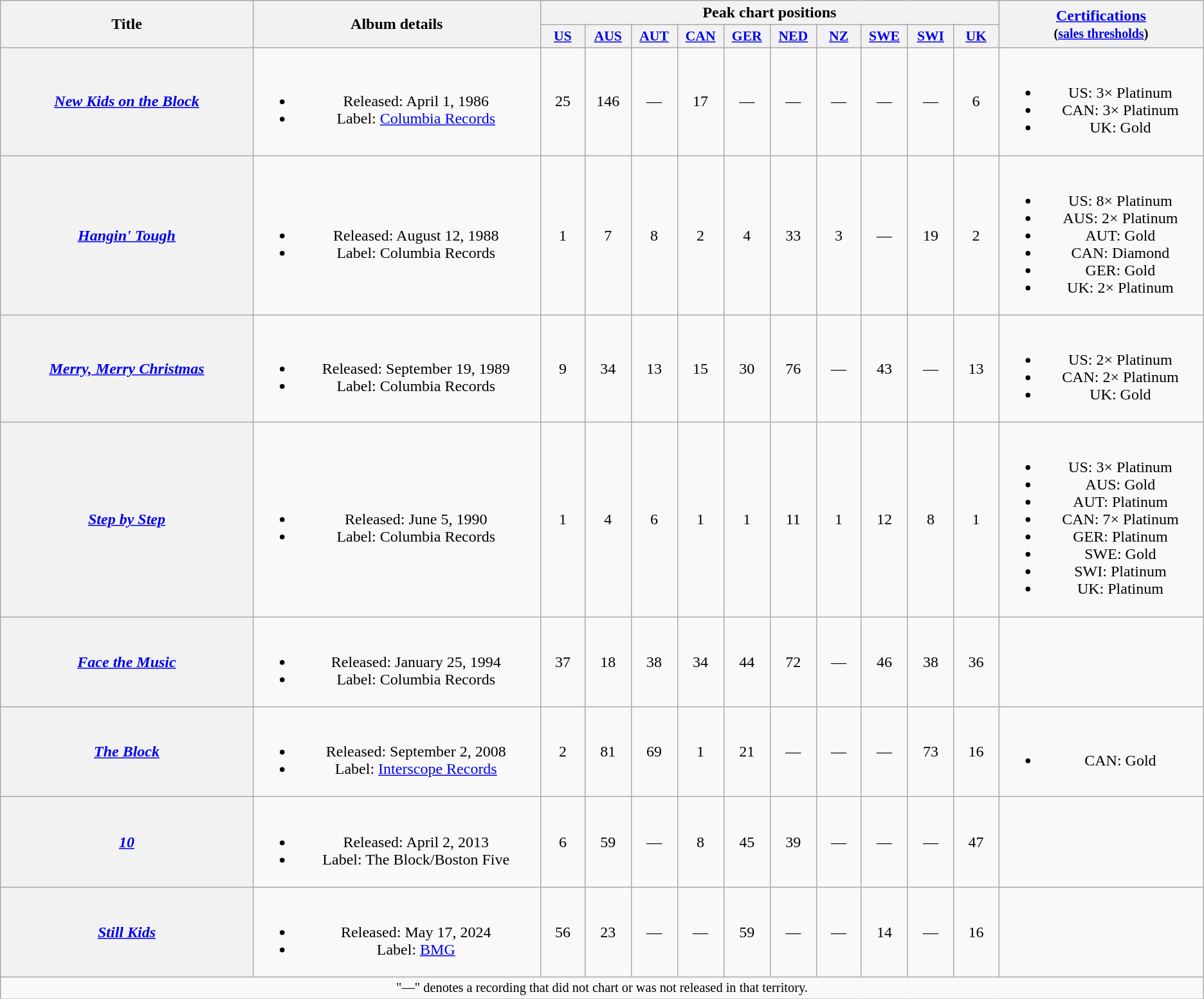<table class="wikitable plainrowheaders" style="text-align:center;">
<tr>
<th scope="col" rowspan="2" style="width:18em;">Title</th>
<th scope="col" rowspan="2" style="width:20em;">Album details</th>
<th scope="col" colspan="10">Peak chart positions</th>
<th rowspan="2" style="width:14em;"><a href='#'>Certifications</a><br><small>(<a href='#'>sales thresholds</a>)</small></th>
</tr>
<tr>
<th scope="col" style="width:3em;font-size:90%;"><a href='#'>US</a><br></th>
<th scope="col" style="width:3em;font-size:90%;"><a href='#'>AUS</a><br></th>
<th scope="col" style="width:3em;font-size:90%;"><a href='#'>AUT</a><br></th>
<th scope="col" style="width:3em;font-size:90%;"><a href='#'>CAN</a><br></th>
<th scope="col" style="width:3em;font-size:90%;"><a href='#'>GER</a><br></th>
<th scope="col" style="width:3em;font-size:90%;"><a href='#'>NED</a><br></th>
<th scope="col" style="width:3em;font-size:90%;"><a href='#'>NZ</a><br></th>
<th scope="col" style="width:3em;font-size:90%;"><a href='#'>SWE</a><br></th>
<th scope="col" style="width:3em;font-size:90%;"><a href='#'>SWI</a><br></th>
<th scope="col" style="width:3em;font-size:90%;"><a href='#'>UK</a><br></th>
</tr>
<tr>
<th scope="row"><em><a href='#'>New Kids on the Block</a></em></th>
<td><br><ul><li>Released: April 1, 1986</li><li>Label: <a href='#'>Columbia Records</a></li></ul></td>
<td>25</td>
<td>146</td>
<td>—</td>
<td>17</td>
<td>—</td>
<td>—</td>
<td>—</td>
<td>—</td>
<td>—</td>
<td>6</td>
<td><br><ul><li>US: 3× Platinum</li><li>CAN: 3× Platinum</li><li>UK: Gold</li></ul></td>
</tr>
<tr>
<th scope="row"><em><a href='#'>Hangin' Tough</a></em></th>
<td><br><ul><li>Released: August 12, 1988</li><li>Label: Columbia Records</li></ul></td>
<td>1</td>
<td>7</td>
<td>8</td>
<td>2</td>
<td>4</td>
<td>33</td>
<td>3</td>
<td>—</td>
<td>19</td>
<td>2</td>
<td><br><ul><li>US: 8× Platinum</li><li>AUS: 2× Platinum</li><li>AUT: Gold</li><li>CAN: Diamond</li><li>GER: Gold</li><li>UK: 2× Platinum</li></ul></td>
</tr>
<tr>
<th scope="row"><em><a href='#'>Merry, Merry Christmas</a></em></th>
<td><br><ul><li>Released: September 19, 1989</li><li>Label: Columbia Records</li></ul></td>
<td>9</td>
<td>34</td>
<td>13</td>
<td>15</td>
<td>30</td>
<td>76</td>
<td>—</td>
<td>43</td>
<td>—</td>
<td>13</td>
<td><br><ul><li>US: 2× Platinum</li><li>CAN: 2× Platinum</li><li>UK: Gold</li></ul></td>
</tr>
<tr>
<th scope="row"><em><a href='#'>Step by Step</a></em></th>
<td><br><ul><li>Released: June 5, 1990</li><li>Label: Columbia Records</li></ul></td>
<td>1</td>
<td>4</td>
<td>6</td>
<td>1</td>
<td>1</td>
<td>11</td>
<td>1</td>
<td>12</td>
<td>8</td>
<td>1</td>
<td><br><ul><li>US: 3× Platinum</li><li>AUS: Gold</li><li>AUT: Platinum</li><li>CAN: 7× Platinum</li><li>GER: Platinum</li><li>SWE: Gold</li><li>SWI: Platinum</li><li>UK: Platinum</li></ul></td>
</tr>
<tr>
<th scope="row"><em><a href='#'>Face the Music</a></em></th>
<td><br><ul><li>Released: January 25, 1994</li><li>Label: Columbia Records</li></ul></td>
<td>37</td>
<td>18</td>
<td>38</td>
<td>34</td>
<td>44</td>
<td>72</td>
<td>—</td>
<td>46</td>
<td>38</td>
<td>36</td>
<td></td>
</tr>
<tr>
<th scope="row"><em><a href='#'>The Block</a></em></th>
<td><br><ul><li>Released: September 2, 2008</li><li>Label: <a href='#'>Interscope Records</a></li></ul></td>
<td>2</td>
<td>81</td>
<td>69</td>
<td>1</td>
<td>21</td>
<td>—</td>
<td>—</td>
<td>—</td>
<td>73</td>
<td>16</td>
<td><br><ul><li>CAN: Gold</li></ul></td>
</tr>
<tr>
<th scope="row"><em><a href='#'>10</a></em></th>
<td><br><ul><li>Released: April 2, 2013</li><li>Label: The Block/Boston Five</li></ul></td>
<td>6</td>
<td>59</td>
<td>—</td>
<td>8</td>
<td>45</td>
<td>39</td>
<td>—</td>
<td>—</td>
<td>—</td>
<td>47</td>
<td></td>
</tr>
<tr>
<th scope="row"><em><a href='#'>Still Kids</a></em></th>
<td><br><ul><li>Released: May 17, 2024</li><li>Label: <a href='#'>BMG</a></li></ul></td>
<td>56</td>
<td>23</td>
<td>—</td>
<td>—</td>
<td>59</td>
<td>—</td>
<td>—</td>
<td>14</td>
<td>—</td>
<td>16</td>
<td></td>
</tr>
<tr>
<td colspan="13" style="font-size: 85%">"—" denotes a recording that did not chart or was not released in that territory.</td>
</tr>
</table>
